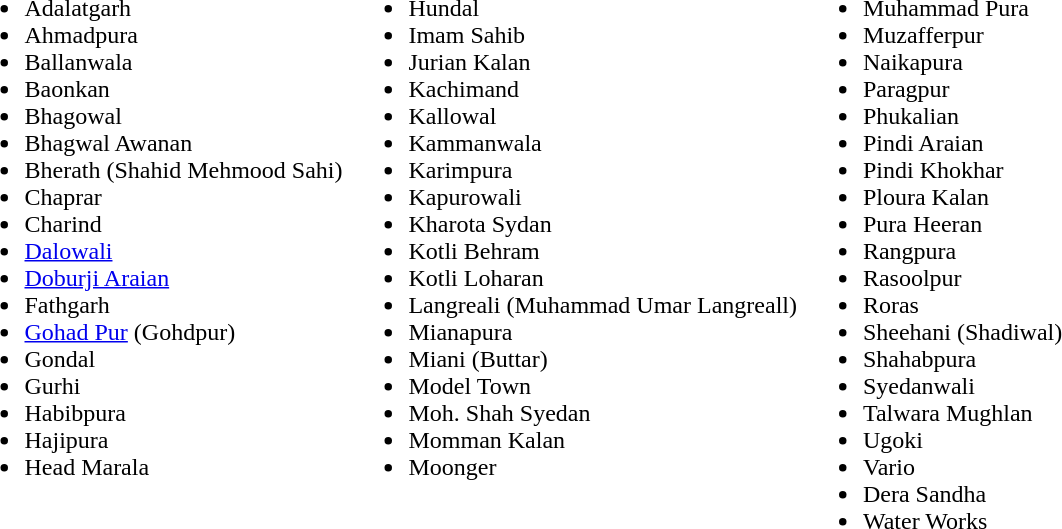<table>
<tr ---->
<td valign="top"><br><ul><li>Adalatgarh</li><li>Ahmadpura</li><li>Ballanwala</li><li>Baonkan</li><li>Bhagowal</li><li>Bhagwal Awanan</li><li>Bherath (Shahid Mehmood Sahi)</li><li>Chaprar</li><li>Charind</li><li><a href='#'>Dalowali</a></li><li><a href='#'>Doburji Araian</a></li><li>Fathgarh</li><li><a href='#'>Gohad Pur</a> (Gohdpur)</li><li>Gondal</li><li>Gurhi</li><li>Habibpura</li><li>Hajipura</li><li>Head Marala</li></ul></td>
<td valign="top"><br><ul><li>Hundal</li><li>Imam Sahib</li><li>Jurian Kalan</li><li>Kachimand</li><li>Kallowal</li><li>Kammanwala</li><li>Karimpura</li><li>Kapurowali</li><li>Kharota Sydan</li><li>Kotli Behram</li><li>Kotli Loharan</li><li>Langreali (Muhammad Umar Langreall)</li><li>Mianapura</li><li>Miani (Buttar)</li><li>Model Town</li><li>Moh. Shah Syedan</li><li>Momman Kalan</li><li>Moonger</li></ul></td>
<td valign="top"><br><ul><li>Muhammad Pura</li><li>Muzafferpur</li><li>Naikapura</li><li>Paragpur</li><li>Phukalian</li><li>Pindi Araian</li><li>Pindi Khokhar</li><li>Ploura Kalan</li><li>Pura Heeran</li><li>Rangpura</li><li>Rasoolpur</li><li>Roras</li><li>Sheehani (Shadiwal)</li><li>Shahabpura</li><li>Syedanwali</li><li>Talwara Mughlan</li><li>Ugoki</li><li>Vario</li><li>Dera Sandha</li><li>Water Works</li></ul></td>
</tr>
</table>
